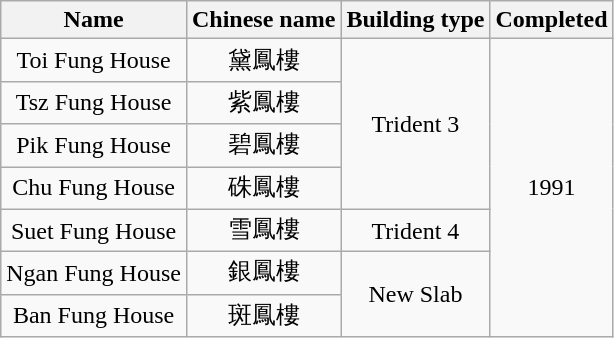<table class="wikitable" style="text-align: center">
<tr>
<th>Name</th>
<th>Chinese name</th>
<th>Building type</th>
<th>Completed</th>
</tr>
<tr>
<td>Toi Fung House</td>
<td>黛鳳樓</td>
<td rowspan="4">Trident 3</td>
<td rowspan="7">1991</td>
</tr>
<tr>
<td>Tsz Fung House</td>
<td>紫鳳樓</td>
</tr>
<tr>
<td>Pik Fung House</td>
<td>碧鳳樓</td>
</tr>
<tr>
<td>Chu Fung House</td>
<td>硃鳳樓</td>
</tr>
<tr>
<td>Suet Fung House</td>
<td>雪鳳樓</td>
<td>Trident 4</td>
</tr>
<tr>
<td>Ngan Fung House</td>
<td>銀鳳樓</td>
<td rowspan="2">New Slab</td>
</tr>
<tr>
<td>Ban Fung House</td>
<td>斑鳳樓</td>
</tr>
</table>
